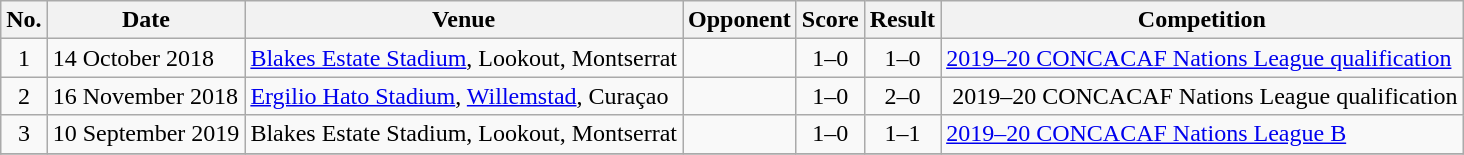<table class="wikitable sortable">
<tr>
<th scope="col">No.</th>
<th scope="col">Date</th>
<th scope="col">Venue</th>
<th scope="col">Opponent</th>
<th scope="col">Score</th>
<th scope="col">Result</th>
<th scope="col">Competition</th>
</tr>
<tr>
<td style="text-align:center">1</td>
<td>14 October 2018</td>
<td><a href='#'>Blakes Estate Stadium</a>, Lookout, Montserrat</td>
<td></td>
<td style="text-align:center">1–0</td>
<td style="text-align:center">1–0</td>
<td><a href='#'>2019–20 CONCACAF Nations League qualification</a></td>
</tr>
<tr>
<td style="text-align:center">2</td>
<td>16 November 2018</td>
<td><a href='#'>Ergilio Hato Stadium</a>, <a href='#'>Willemstad</a>, Curaçao</td>
<td></td>
<td style="text-align:center">1–0</td>
<td style="text-align:center">2–0</td>
<td> 2019–20 CONCACAF Nations League qualification</td>
</tr>
<tr>
<td style="text-align:center">3</td>
<td>10 September 2019</td>
<td>Blakes Estate Stadium, Lookout, Montserrat</td>
<td></td>
<td style="text-align:center">1–0</td>
<td style="text-align:center">1–1</td>
<td><a href='#'>2019–20 CONCACAF Nations League B</a></td>
</tr>
<tr>
</tr>
</table>
